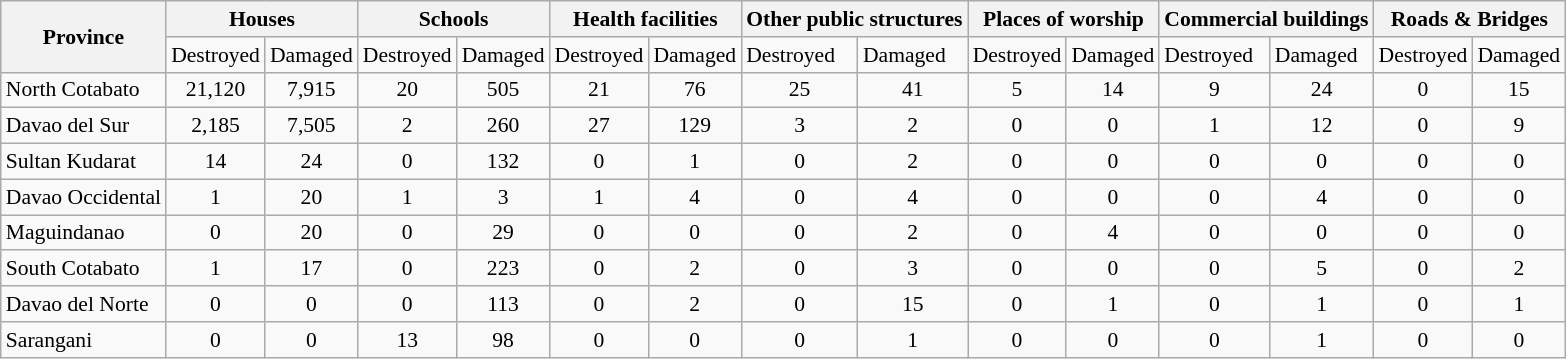<table class="wikitable collapsible" style="border: none; font-size:90%">
<tr>
<th rowspan="2">Province</th>
<th colspan="2">Houses</th>
<th colspan="2">Schools</th>
<th colspan="2">Health facilities</th>
<th colspan="2">Other public structures</th>
<th colspan="2">Places of worship</th>
<th colspan="2">Commercial buildings</th>
<th colspan="2">Roads & Bridges</th>
</tr>
<tr>
<td>Destroyed</td>
<td>Damaged</td>
<td>Destroyed</td>
<td>Damaged</td>
<td>Destroyed</td>
<td>Damaged</td>
<td>Destroyed</td>
<td>Damaged</td>
<td>Destroyed</td>
<td>Damaged</td>
<td>Destroyed</td>
<td>Damaged</td>
<td>Destroyed</td>
<td>Damaged</td>
</tr>
<tr>
<td>North Cotabato</td>
<td align="center">21,120</td>
<td align="center">7,915</td>
<td align="center">20</td>
<td align="center">505</td>
<td align="center">21</td>
<td align="center">76</td>
<td align="center">25</td>
<td align="center">41</td>
<td align="center">5</td>
<td align="center">14</td>
<td align="center">9</td>
<td align="center">24</td>
<td align="center">0</td>
<td align="center">15</td>
</tr>
<tr>
<td>Davao del Sur</td>
<td align="center">2,185</td>
<td align="center">7,505</td>
<td align="center">2</td>
<td align="center">260</td>
<td align="center">27</td>
<td align="center">129</td>
<td align="center">3</td>
<td align="center">2</td>
<td align="center">0</td>
<td align="center">0</td>
<td align="center">1</td>
<td align="center">12</td>
<td align="center">0</td>
<td align="center">9</td>
</tr>
<tr>
<td>Sultan Kudarat</td>
<td align="center">14</td>
<td align="center">24</td>
<td align="center">0</td>
<td align="center">132</td>
<td align="center">0</td>
<td align="center">1</td>
<td align="center">0</td>
<td align="center">2</td>
<td align="center">0</td>
<td align="center">0</td>
<td align="center">0</td>
<td align="center">0</td>
<td align="center">0</td>
<td align="center">0</td>
</tr>
<tr>
<td>Davao Occidental</td>
<td align="center">1</td>
<td align="center">20</td>
<td align="center">1</td>
<td align="center">3</td>
<td align="center">1</td>
<td align="center">4</td>
<td align="center">0</td>
<td align="center">4</td>
<td align="center">0</td>
<td align="center">0</td>
<td align="center">0</td>
<td align="center">4</td>
<td align="center">0</td>
<td align="center">0</td>
</tr>
<tr>
<td>Maguindanao</td>
<td align="center">0</td>
<td align="center">20</td>
<td align="center">0</td>
<td align="center">29</td>
<td align="center">0</td>
<td align="center">0</td>
<td align="center">0</td>
<td align="center">2</td>
<td align="center">0</td>
<td align="center">4</td>
<td align="center">0</td>
<td align="center">0</td>
<td align="center">0</td>
<td align="center">0</td>
</tr>
<tr>
<td>South Cotabato</td>
<td align="center">1</td>
<td align="center">17</td>
<td align="center">0</td>
<td align="center">223</td>
<td align="center">0</td>
<td align="center">2</td>
<td align="center">0</td>
<td align="center">3</td>
<td align="center">0</td>
<td align="center">0</td>
<td align="center">0</td>
<td align="center">5</td>
<td align="center">0</td>
<td align="center">2</td>
</tr>
<tr>
<td>Davao del Norte</td>
<td align="center">0</td>
<td align="center">0</td>
<td align="center">0</td>
<td align="center">113</td>
<td align="center">0</td>
<td align="center">2</td>
<td align="center">0</td>
<td align="center">15</td>
<td align="center">0</td>
<td align="center">1</td>
<td align="center">0</td>
<td align="center">1</td>
<td align="center">0</td>
<td align="center">1</td>
</tr>
<tr>
<td>Sarangani</td>
<td align="center">0</td>
<td align="center">0</td>
<td align="center">13</td>
<td align="center">98</td>
<td align="center">0</td>
<td align="center">0</td>
<td align="center">0</td>
<td align="center">1</td>
<td align="center">0</td>
<td align="center">0</td>
<td align="center">0</td>
<td align="center">1</td>
<td align="center">0</td>
<td align="center">0</td>
</tr>
</table>
